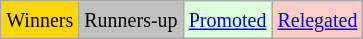<table class="wikitable">
<tr>
<td bgcolor=gold><small>Winners</small></td>
<td bgcolor=silver><small>Runners-up</small></td>
<td bgcolor="#DDFFDD"><small><a href='#'>Promoted</a></small></td>
<td bgcolor="#FFCCCC"><small><a href='#'>Relegated</a></small></td>
</tr>
</table>
